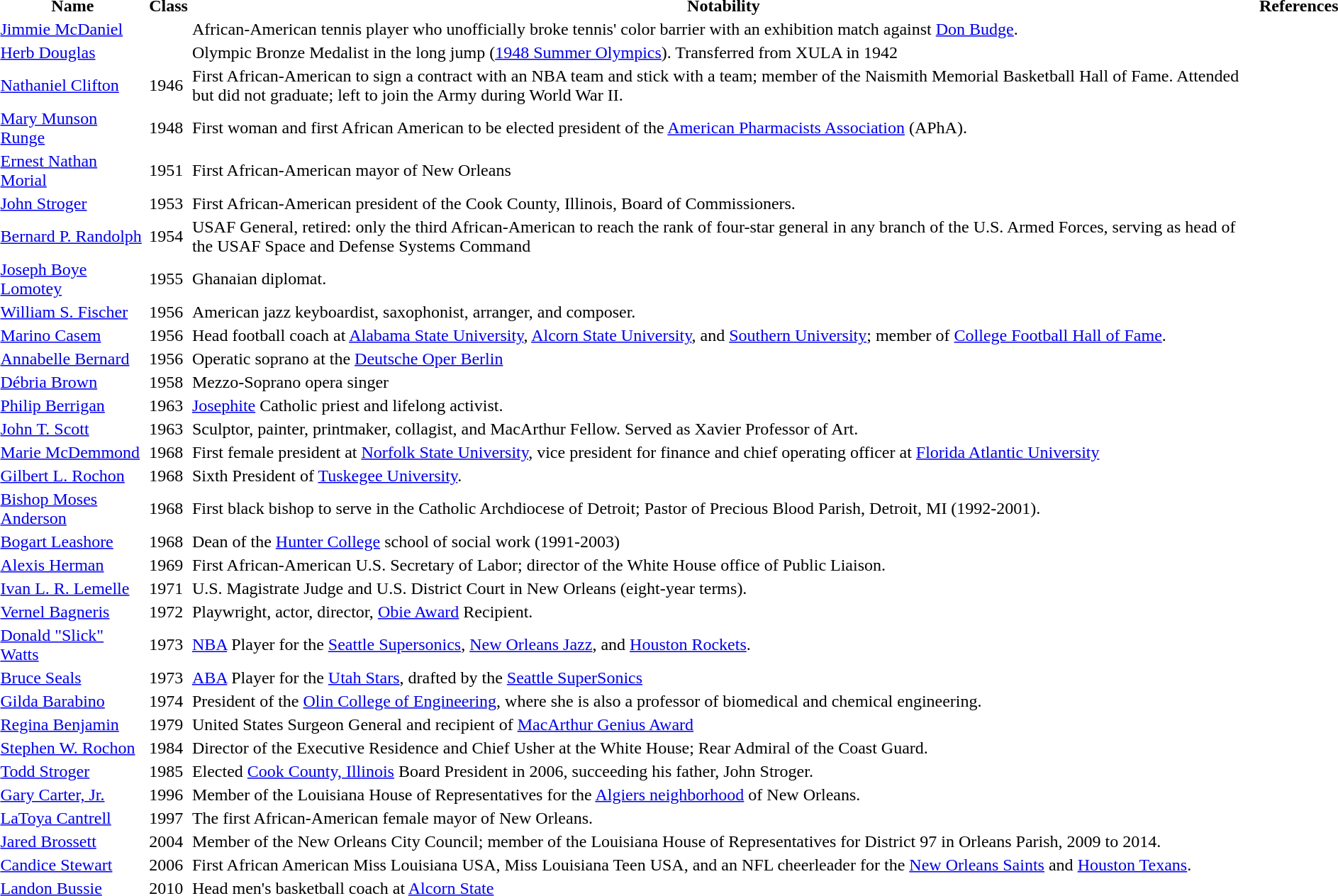<table>
<tr>
<th>Name</th>
<th>Class</th>
<th>Notability</th>
<th>References</th>
</tr>
<tr>
<td><a href='#'>Jimmie McDaniel</a></td>
<td></td>
<td>African-American tennis player who unofficially broke tennis' color barrier with an exhibition match against <a href='#'>Don Budge</a>.</td>
<td></td>
</tr>
<tr>
<td><a href='#'>Herb Douglas</a></td>
<td></td>
<td>Olympic Bronze Medalist in the long jump (<a href='#'>1948 Summer Olympics</a>). Transferred from XULA in 1942</td>
<td></td>
</tr>
<tr>
<td><a href='#'>Nathaniel Clifton</a></td>
<td>1946</td>
<td>First African-American to sign a contract with an NBA team and stick with a team; member of the Naismith Memorial Basketball Hall of Fame. Attended but did not graduate; left to join the Army during World War II.</td>
<td></td>
</tr>
<tr>
<td><a href='#'>Mary Munson Runge</a></td>
<td>1948</td>
<td>First woman and first African American to be elected president of the <a href='#'>American Pharmacists Association</a> (APhA).</td>
<td></td>
</tr>
<tr>
<td><a href='#'>Ernest Nathan Morial</a></td>
<td>1951</td>
<td>First African-American mayor of New Orleans</td>
<td></td>
</tr>
<tr>
<td><a href='#'>John Stroger</a></td>
<td>1953</td>
<td>First African-American president of the Cook County, Illinois, Board of Commissioners.</td>
<td></td>
</tr>
<tr>
<td><a href='#'>Bernard P. Randolph</a></td>
<td>1954</td>
<td>USAF General, retired: only the third African-American to reach the rank of four-star general in any branch of the U.S. Armed Forces, serving as head of the USAF Space and Defense Systems Command</td>
<td></td>
</tr>
<tr>
<td><a href='#'>Joseph Boye Lomotey</a></td>
<td>1955</td>
<td>Ghanaian diplomat.</td>
<td></td>
</tr>
<tr>
<td><a href='#'>William S. Fischer</a></td>
<td>1956</td>
<td>American jazz keyboardist, saxophonist, arranger, and composer.</td>
<td></td>
</tr>
<tr>
<td><a href='#'>Marino Casem</a></td>
<td>1956</td>
<td>Head football coach at <a href='#'>Alabama State University</a>, <a href='#'>Alcorn State University</a>, and <a href='#'>Southern University</a>; member of <a href='#'>College Football Hall of Fame</a>.</td>
<td></td>
</tr>
<tr>
<td><a href='#'>Annabelle Bernard</a></td>
<td>1956</td>
<td>Operatic soprano at the <a href='#'>Deutsche Oper Berlin</a></td>
<td></td>
</tr>
<tr>
<td><a href='#'>Débria Brown</a></td>
<td>1958</td>
<td>Mezzo-Soprano opera singer</td>
<td></td>
</tr>
<tr>
<td><a href='#'>Philip Berrigan</a></td>
<td>1963</td>
<td><a href='#'>Josephite</a> Catholic priest and lifelong activist.</td>
<td></td>
</tr>
<tr>
<td><a href='#'>John T. Scott</a></td>
<td>1963</td>
<td>Sculptor, painter, printmaker, collagist, and MacArthur Fellow. Served as Xavier Professor of Art.</td>
<td></td>
</tr>
<tr>
<td><a href='#'>Marie McDemmond</a></td>
<td>1968</td>
<td>First female president at <a href='#'>Norfolk State University</a>, vice president for finance and chief operating officer at <a href='#'>Florida Atlantic University</a></td>
<td></td>
</tr>
<tr>
<td><a href='#'>Gilbert L. Rochon</a></td>
<td>1968</td>
<td>Sixth President of <a href='#'>Tuskegee University</a>.</td>
<td></td>
</tr>
<tr>
<td><a href='#'>Bishop Moses Anderson</a></td>
<td>1968</td>
<td>First black bishop to serve in the Catholic Archdiocese of Detroit; Pastor of Precious Blood Parish, Detroit, MI (1992-2001).</td>
<td></td>
</tr>
<tr>
<td><a href='#'>Bogart Leashore</a></td>
<td>1968</td>
<td>Dean of the <a href='#'>Hunter College</a> school of social work (1991-2003)</td>
<td></td>
</tr>
<tr>
<td><a href='#'>Alexis Herman</a></td>
<td>1969</td>
<td>First African-American U.S. Secretary of Labor; director of the White House office of Public Liaison.</td>
<td></td>
</tr>
<tr>
<td><a href='#'>Ivan L. R. Lemelle</a></td>
<td>1971</td>
<td>U.S. Magistrate Judge and U.S. District Court in New Orleans (eight-year terms).</td>
<td></td>
</tr>
<tr>
<td><a href='#'>Vernel Bagneris</a></td>
<td>1972</td>
<td>Playwright, actor, director, <a href='#'>Obie Award</a> Recipient.</td>
<td></td>
</tr>
<tr>
<td><a href='#'>Donald "Slick" Watts</a></td>
<td>1973</td>
<td><a href='#'>NBA</a> Player for the <a href='#'>Seattle Supersonics</a>, <a href='#'>New Orleans Jazz</a>, and <a href='#'>Houston Rockets</a>.</td>
<td></td>
</tr>
<tr>
<td><a href='#'>Bruce Seals</a></td>
<td>1973</td>
<td><a href='#'>ABA</a> Player for the <a href='#'>Utah Stars</a>, drafted by the <a href='#'>Seattle SuperSonics</a></td>
<td></td>
</tr>
<tr>
<td><a href='#'>Gilda Barabino</a></td>
<td>1974</td>
<td>President of the <a href='#'>Olin College of Engineering</a>, where she is also a professor of biomedical and chemical engineering.</td>
<td></td>
</tr>
<tr>
<td><a href='#'>Regina Benjamin</a></td>
<td>1979</td>
<td>United States Surgeon General and recipient of <a href='#'>MacArthur Genius Award</a></td>
<td></td>
</tr>
<tr>
<td><a href='#'>Stephen W. Rochon</a></td>
<td>1984</td>
<td>Director of the Executive Residence and Chief Usher at the White House; Rear Admiral of the Coast Guard.</td>
<td></td>
</tr>
<tr>
<td><a href='#'>Todd Stroger</a></td>
<td>1985</td>
<td>Elected <a href='#'>Cook County, Illinois</a> Board President in 2006, succeeding his father, John Stroger.</td>
<td></td>
</tr>
<tr>
<td><a href='#'>Gary Carter, Jr.</a></td>
<td>1996</td>
<td>Member of the Louisiana House of Representatives for the <a href='#'>Algiers neighborhood</a> of New Orleans.</td>
<td></td>
</tr>
<tr>
<td><a href='#'>LaToya Cantrell</a></td>
<td>1997</td>
<td>The first African-American female mayor of New Orleans.</td>
<td></td>
</tr>
<tr>
<td><a href='#'>Jared Brossett</a></td>
<td>2004</td>
<td>Member of the New Orleans City Council; member of the Louisiana House of Representatives for District 97 in Orleans Parish, 2009 to 2014.</td>
<td></td>
</tr>
<tr>
<td><a href='#'>Candice Stewart</a></td>
<td>2006</td>
<td>First African American Miss Louisiana USA, Miss Louisiana Teen USA, and an NFL cheerleader for the <a href='#'>New Orleans Saints</a> and <a href='#'>Houston Texans</a>.</td>
<td></td>
</tr>
<tr>
<td><a href='#'>Landon Bussie</a></td>
<td>2010</td>
<td>Head men's basketball coach at <a href='#'>Alcorn State</a></td>
<td></td>
</tr>
</table>
